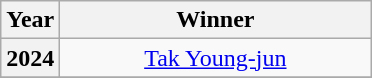<table class="wikitable plainrowheaders" style="text-align:center">
<tr>
<th scope="col">Year</th>
<th scope="col" width="200">Winner</th>
</tr>
<tr>
<th scope="row">2024</th>
<td><a href='#'>Tak Young-jun</a></td>
</tr>
<tr>
</tr>
</table>
